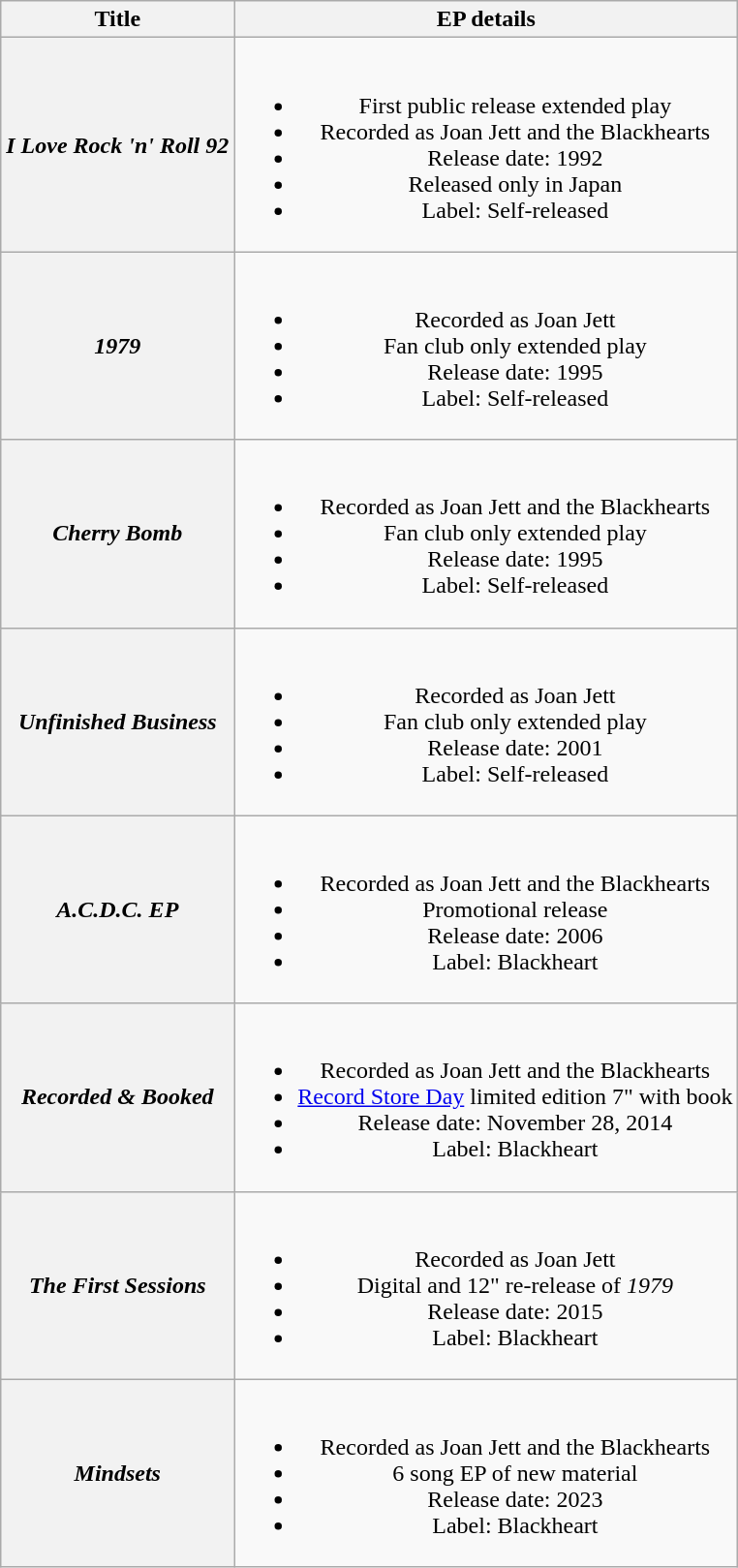<table class="wikitable plainrowheaders" style="text-align:center;">
<tr>
<th>Title</th>
<th>EP details</th>
</tr>
<tr>
<th scope="row"><em>I Love Rock 'n' Roll 92</em></th>
<td><br><ul><li>First public release extended play</li><li>Recorded as Joan Jett and the Blackhearts</li><li>Release date: 1992</li><li>Released only in Japan</li><li>Label: Self-released</li></ul></td>
</tr>
<tr>
<th scope="row"><em>1979</em></th>
<td><br><ul><li>Recorded as Joan Jett</li><li>Fan club only extended play</li><li>Release date: 1995</li><li>Label: Self-released</li></ul></td>
</tr>
<tr>
<th scope="row"><em>Cherry Bomb</em></th>
<td><br><ul><li>Recorded as Joan Jett and the Blackhearts</li><li>Fan club only extended play</li><li>Release date: 1995</li><li>Label: Self-released</li></ul></td>
</tr>
<tr>
<th scope="row"><em>Unfinished Business</em></th>
<td><br><ul><li>Recorded as Joan Jett</li><li>Fan club only extended play</li><li>Release date: 2001</li><li>Label: Self-released</li></ul></td>
</tr>
<tr>
<th scope="row"><em>A.C.D.C. EP</em></th>
<td><br><ul><li>Recorded as Joan Jett and the Blackhearts</li><li>Promotional release</li><li>Release date: 2006</li><li>Label: Blackheart</li></ul></td>
</tr>
<tr>
<th scope="row"><em>Recorded & Booked</em></th>
<td><br><ul><li>Recorded as Joan Jett and the Blackhearts</li><li><a href='#'>Record Store Day</a> limited edition 7" with book</li><li>Release date: November 28, 2014</li><li>Label: Blackheart</li></ul></td>
</tr>
<tr>
<th scope="row"><em>The First Sessions</em></th>
<td><br><ul><li>Recorded as Joan Jett</li><li>Digital and 12" re-release of <em>1979</em></li><li>Release date: 2015</li><li>Label: Blackheart</li></ul></td>
</tr>
<tr>
<th scope="row"><em>Mindsets</em></th>
<td><br><ul><li>Recorded as Joan Jett and the Blackhearts</li><li>6 song EP of new material</li><li>Release date: 2023</li><li>Label: Blackheart</li></ul></td>
</tr>
</table>
